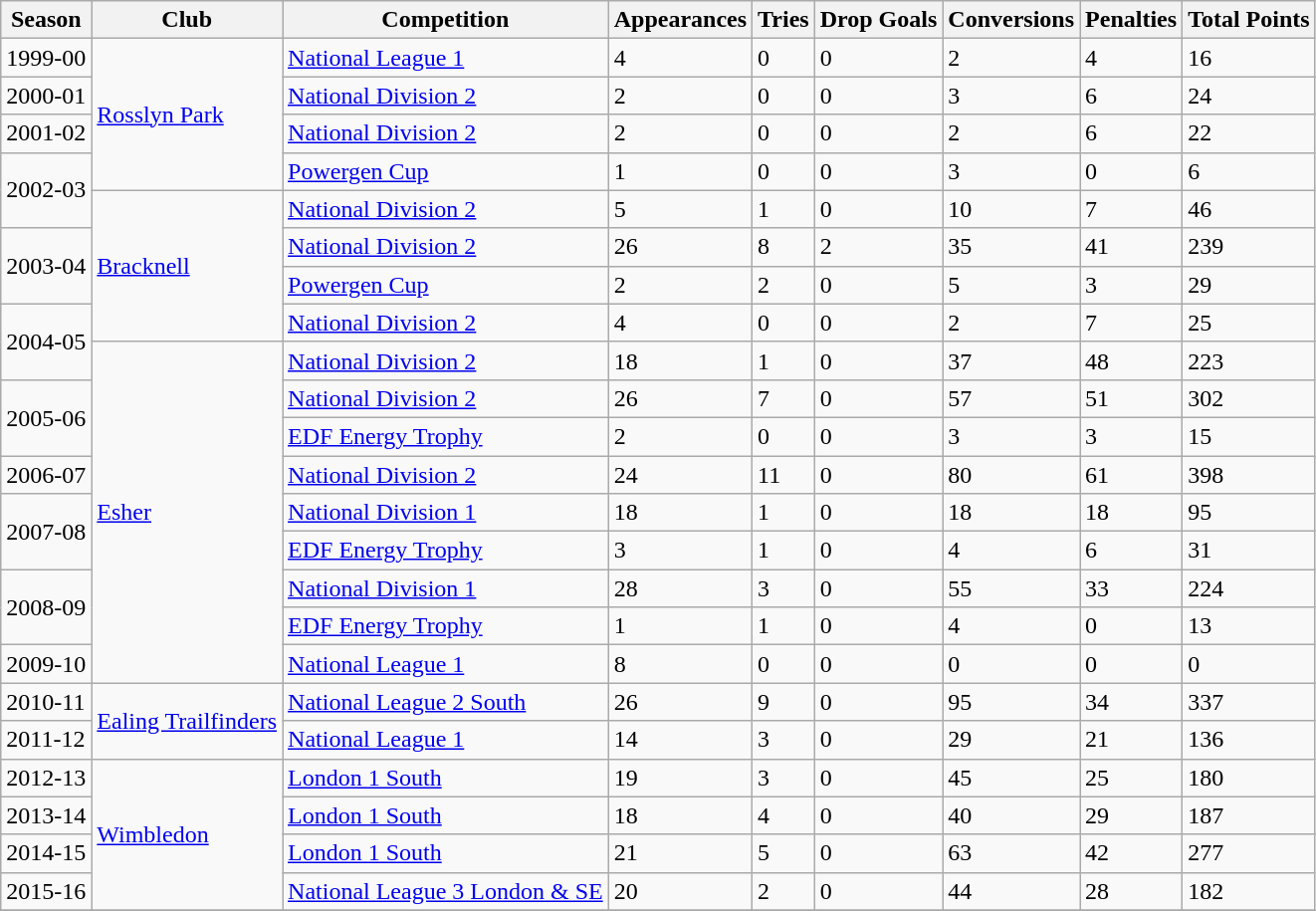<table class="wikitable sortable">
<tr>
<th>Season</th>
<th>Club</th>
<th>Competition</th>
<th>Appearances</th>
<th>Tries</th>
<th>Drop Goals</th>
<th>Conversions</th>
<th>Penalties</th>
<th>Total Points</th>
</tr>
<tr>
<td>1999-00</td>
<td rowspan=4><a href='#'>Rosslyn Park</a></td>
<td><a href='#'>National League 1</a></td>
<td>4</td>
<td>0</td>
<td>0</td>
<td>2</td>
<td>4</td>
<td>16</td>
</tr>
<tr>
<td>2000-01</td>
<td><a href='#'>National Division 2</a></td>
<td>2</td>
<td>0</td>
<td>0</td>
<td>3</td>
<td>6</td>
<td>24</td>
</tr>
<tr>
<td>2001-02</td>
<td><a href='#'>National Division 2</a></td>
<td>2</td>
<td>0</td>
<td>0</td>
<td>2</td>
<td>6</td>
<td>22</td>
</tr>
<tr>
<td rowspan=2>2002-03</td>
<td><a href='#'>Powergen Cup</a></td>
<td>1</td>
<td>0</td>
<td>0</td>
<td>3</td>
<td>0</td>
<td>6</td>
</tr>
<tr>
<td rowspan=4><a href='#'>Bracknell</a></td>
<td><a href='#'>National Division 2</a></td>
<td>5</td>
<td>1</td>
<td>0</td>
<td>10</td>
<td>7</td>
<td>46</td>
</tr>
<tr>
<td rowspan=2>2003-04</td>
<td><a href='#'>National Division 2</a></td>
<td>26</td>
<td>8</td>
<td>2</td>
<td>35</td>
<td>41</td>
<td>239</td>
</tr>
<tr>
<td><a href='#'>Powergen Cup</a></td>
<td>2</td>
<td>2</td>
<td>0</td>
<td>5</td>
<td>3</td>
<td>29</td>
</tr>
<tr>
<td rowspan=2>2004-05</td>
<td><a href='#'>National Division 2</a></td>
<td>4</td>
<td>0</td>
<td>0</td>
<td>2</td>
<td>7</td>
<td>25</td>
</tr>
<tr>
<td rowspan=9><a href='#'>Esher</a></td>
<td><a href='#'>National Division 2</a></td>
<td>18</td>
<td>1</td>
<td>0</td>
<td>37</td>
<td>48</td>
<td>223</td>
</tr>
<tr>
<td rowspan=2>2005-06</td>
<td><a href='#'>National Division 2</a></td>
<td>26</td>
<td>7</td>
<td>0</td>
<td>57</td>
<td>51</td>
<td>302</td>
</tr>
<tr>
<td><a href='#'>EDF Energy Trophy</a></td>
<td>2</td>
<td>0</td>
<td>0</td>
<td>3</td>
<td>3</td>
<td>15</td>
</tr>
<tr>
<td>2006-07</td>
<td><a href='#'>National Division 2</a></td>
<td>24</td>
<td>11</td>
<td>0</td>
<td>80</td>
<td>61</td>
<td>398</td>
</tr>
<tr>
<td rowspan=2>2007-08</td>
<td><a href='#'>National Division 1</a></td>
<td>18</td>
<td>1</td>
<td>0</td>
<td>18</td>
<td>18</td>
<td>95</td>
</tr>
<tr>
<td><a href='#'>EDF Energy Trophy</a></td>
<td>3</td>
<td>1</td>
<td>0</td>
<td>4</td>
<td>6</td>
<td>31</td>
</tr>
<tr>
<td rowspan=2>2008-09</td>
<td><a href='#'>National Division 1</a></td>
<td>28</td>
<td>3</td>
<td>0</td>
<td>55</td>
<td>33</td>
<td>224</td>
</tr>
<tr>
<td><a href='#'>EDF Energy Trophy</a></td>
<td>1</td>
<td>1</td>
<td>0</td>
<td>4</td>
<td>0</td>
<td>13</td>
</tr>
<tr>
<td>2009-10</td>
<td><a href='#'>National League 1</a></td>
<td>8</td>
<td>0</td>
<td>0</td>
<td>0</td>
<td>0</td>
<td>0</td>
</tr>
<tr>
<td>2010-11</td>
<td rowspan=2><a href='#'>Ealing Trailfinders</a></td>
<td><a href='#'>National League 2 South</a></td>
<td>26</td>
<td>9</td>
<td>0</td>
<td>95</td>
<td>34</td>
<td>337</td>
</tr>
<tr>
<td>2011-12</td>
<td><a href='#'>National League 1</a></td>
<td>14</td>
<td>3</td>
<td>0</td>
<td>29</td>
<td>21</td>
<td>136</td>
</tr>
<tr>
<td>2012-13</td>
<td rowspan=4><a href='#'>Wimbledon</a></td>
<td><a href='#'>London 1 South</a></td>
<td>19</td>
<td>3</td>
<td>0</td>
<td>45</td>
<td>25</td>
<td>180</td>
</tr>
<tr>
<td>2013-14</td>
<td><a href='#'>London 1 South</a></td>
<td>18</td>
<td>4</td>
<td>0</td>
<td>40</td>
<td>29</td>
<td>187</td>
</tr>
<tr>
<td>2014-15</td>
<td><a href='#'>London 1 South</a></td>
<td>21</td>
<td>5</td>
<td>0</td>
<td>63</td>
<td>42</td>
<td>277</td>
</tr>
<tr>
<td>2015-16</td>
<td><a href='#'>National League 3 London & SE</a></td>
<td>20</td>
<td>2</td>
<td>0</td>
<td>44</td>
<td>28</td>
<td>182</td>
</tr>
<tr>
</tr>
</table>
